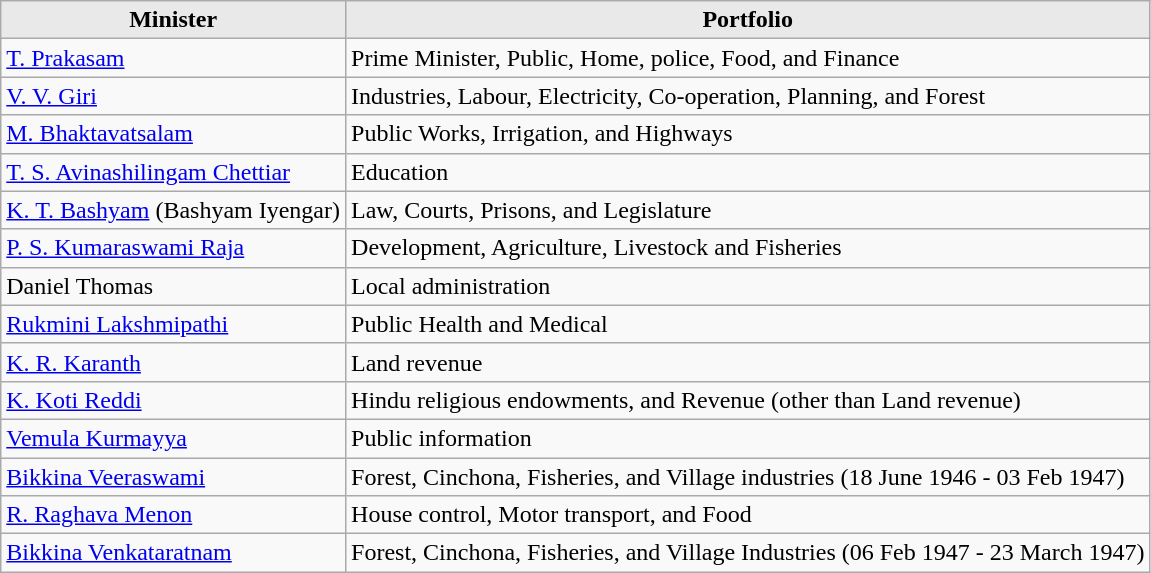<table class="wikitable">
<tr>
<th style="background-color:#E9E9E9" align=left valign=top>Minister</th>
<th style="background-color:#E9E9E9" align=right>Portfolio</th>
</tr>
<tr>
<td align=left><a href='#'>T. Prakasam</a></td>
<td align=left>Prime Minister, Public, Home, police, Food, and Finance</td>
</tr>
<tr>
<td align=left><a href='#'>V. V. Giri</a></td>
<td align=left>Industries, Labour, Electricity, Co-operation, Planning, and Forest</td>
</tr>
<tr>
<td align=left><a href='#'>M. Bhaktavatsalam</a></td>
<td align=left>Public Works, Irrigation, and Highways</td>
</tr>
<tr>
<td align=left><a href='#'>T. S. Avinashilingam Chettiar</a></td>
<td align=left>Education</td>
</tr>
<tr>
<td align=left><a href='#'>K. T. Bashyam</a> (Bashyam Iyengar)</td>
<td align=left>Law, Courts, Prisons, and Legislature</td>
</tr>
<tr>
<td align=left><a href='#'>P. S. Kumaraswami Raja</a></td>
<td align=left>Development, Agriculture, Livestock and Fisheries</td>
</tr>
<tr>
<td align=left>Daniel Thomas</td>
<td align=left>Local administration</td>
</tr>
<tr>
<td align=left><a href='#'>Rukmini Lakshmipathi</a></td>
<td align=left>Public Health and Medical</td>
</tr>
<tr>
<td align=left><a href='#'>K. R. Karanth</a></td>
<td align=left>Land revenue</td>
</tr>
<tr>
<td align=left><a href='#'>K. Koti Reddi</a></td>
<td align=left>Hindu religious endowments, and Revenue (other than Land revenue)</td>
</tr>
<tr>
<td align=left><a href='#'>Vemula Kurmayya</a></td>
<td align=left>Public information</td>
</tr>
<tr>
<td align=left><a href='#'>Bikkina Veeraswami</a></td>
<td align=left>Forest, Cinchona, Fisheries, and Village industries (18 June 1946 - 03 Feb 1947)</td>
</tr>
<tr>
<td align=left><a href='#'>R. Raghava Menon</a></td>
<td align=left>House control, Motor transport, and Food</td>
</tr>
<tr>
<td align=left><a href='#'>Bikkina Venkataratnam</a></td>
<td align=left>Forest, Cinchona, Fisheries, and Village Industries (06 Feb 1947 - 23 March 1947)</td>
</tr>
</table>
